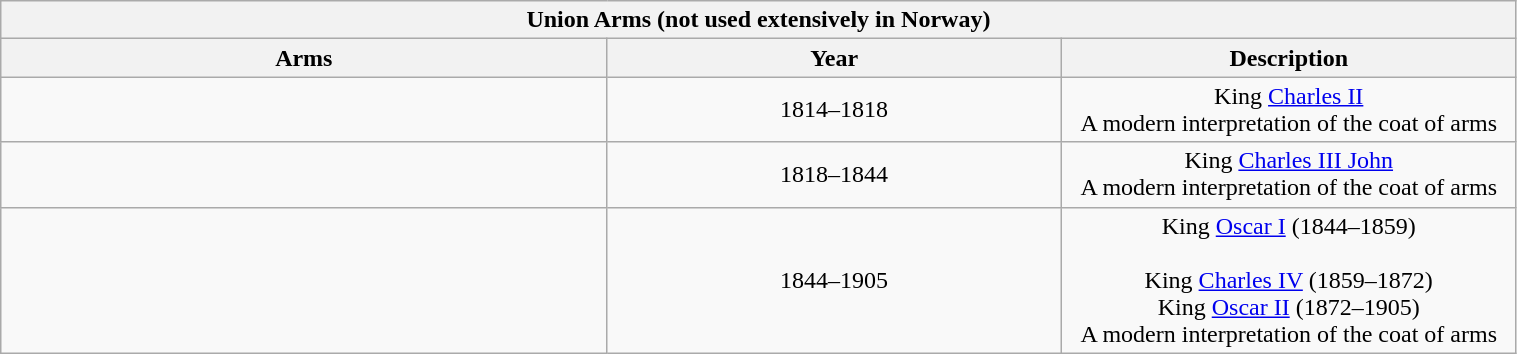<table class="wikitable" style="width:80%;text-align:center;">
<tr>
<th colspan="3">Union Arms (not used extensively in Norway)</th>
</tr>
<tr>
<th style="width:40%;">Arms</th>
<th style="width:30%;">Year</th>
<th style="width:30%;">Description</th>
</tr>
<tr>
<td></td>
<td>1814–1818</td>
<td>King <a href='#'>Charles II</a><br>A modern interpretation of the coat of arms</td>
</tr>
<tr>
<td></td>
<td>1818–1844</td>
<td>King <a href='#'>Charles III John</a><br>A modern interpretation of the coat of arms</td>
</tr>
<tr>
<td></td>
<td>1844–1905</td>
<td>King <a href='#'>Oscar I</a> (1844–1859)<br><br>King <a href='#'>Charles IV</a> (1859–1872)<br>
King <a href='#'>Oscar II</a> (1872–1905)<br>
A modern interpretation of the coat of arms</td>
</tr>
</table>
